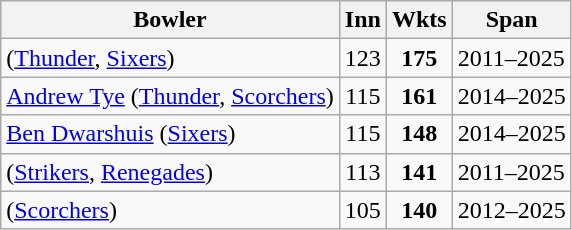<table class="wikitable" style="text-align:center">
<tr>
<th>Bowler</th>
<th>Inn</th>
<th>Wkts</th>
<th>Span</th>
</tr>
<tr>
<td style="text-align:left"><span><a href='#'></a></span> <a href='#'><span></span></a>  <span>(<a href='#'>Thunder</a>, <a href='#'>Sixers</a>)</span></td>
<td>123</td>
<td><strong>175</strong></td>
<td style="text-align:left">2011–2025</td>
</tr>
<tr>
<td style="text-align:left"><span><a href='#'></a> <a href='#'></a></span><a href='#'>Andrew Tye</a> <span>(<a href='#'>Thunder</a>, <a href='#'>Scorchers</a>)</span></td>
<td>115</td>
<td><strong>161</strong></td>
<td style="text-align:left">2014–2025</td>
</tr>
<tr>
<td style="text-align:left"><span><a href='#'></a></span> <a href='#'>Ben Dwarshuis</a> <span>(<a href='#'>Sixers</a>)</span></td>
<td>115</td>
<td><strong>148</strong></td>
<td style="text-align:left">2014–2025</td>
</tr>
<tr>
<td style="text-align:left"><span><a href='#'></a></span> <a href='#'><span></span></a>  <span>(<a href='#'>Strikers</a>, <a href='#'>Renegades</a>)</span></td>
<td>113</td>
<td><strong>141</strong></td>
<td style="text-align:left">2011–2025</td>
</tr>
<tr>
<td style="text-align:left"><span><a href='#'></a></span>  <span>(<a href='#'>Scorchers</a>)</span></td>
<td>105</td>
<td><strong>140</strong></td>
<td style="text-align:left">2012–2025</td>
</tr>
</table>
